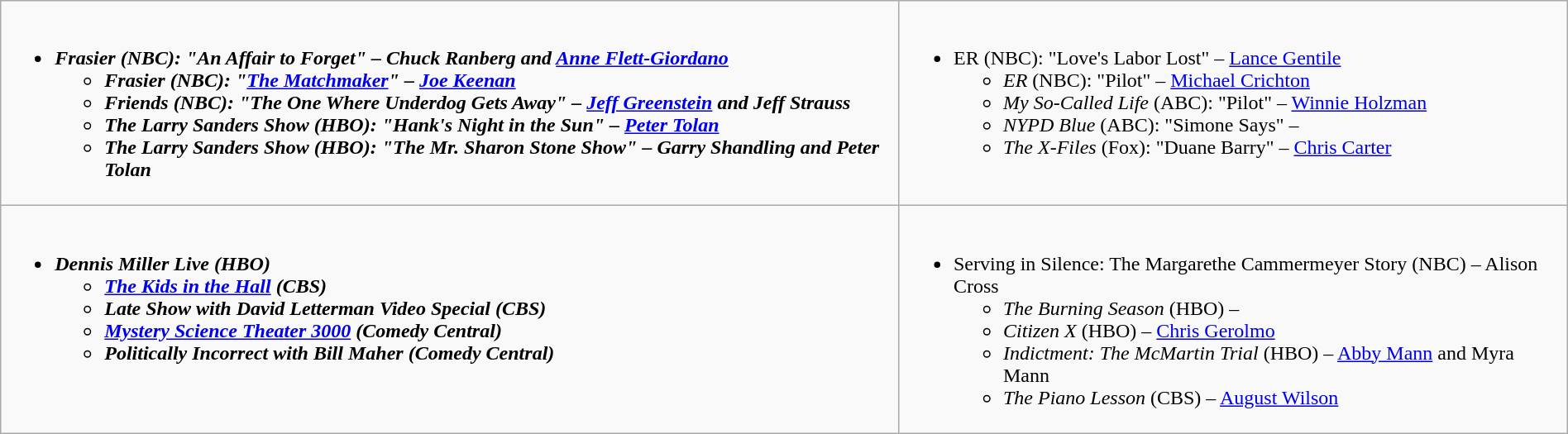<table class="wikitable" width="100%">
<tr>
<td style="vertical-align:top;"><br><ul><li><strong><em>Frasier<em> (NBC): "An Affair to Forget" – Chuck Ranberg and <a href='#'>Anne Flett-Giordano</a><strong><ul><li></em>Frasier<em> (NBC): "<a href='#'>The Matchmaker</a>" – <a href='#'>Joe Keenan</a></li><li></em>Friends<em> (NBC): "The One Where Underdog Gets Away" – <a href='#'>Jeff Greenstein</a> and Jeff Strauss</li><li></em>The Larry Sanders Show<em> (HBO): "Hank's Night in the Sun" – <a href='#'>Peter Tolan</a></li><li></em>The Larry Sanders Show<em> (HBO): "The Mr. Sharon Stone Show" – Garry Shandling and Peter Tolan</li></ul></li></ul></td>
<td style="vertical-align:top;"><br><ul><li></em></strong>ER</em> (NBC): "Love's Labor Lost" – <a href='#'>Lance Gentile</a></strong><ul><li><em>ER</em> (NBC): "Pilot" – <a href='#'>Michael Crichton</a></li><li><em>My So-Called Life</em> (ABC): "Pilot" – <a href='#'>Winnie Holzman</a></li><li><em>NYPD Blue</em> (ABC): "Simone Says" – </li><li><em>The X-Files</em> (Fox): "Duane Barry" – <a href='#'>Chris Carter</a></li></ul></li></ul></td>
</tr>
<tr>
<td style="vertical-align:top;"><br><ul><li><strong><em>Dennis Miller Live<em> (HBO)<strong><ul><li></em><a href='#'>The Kids in the Hall</a><em> (CBS)</li><li></em>Late Show with David Letterman Video Special<em> (CBS)</li><li></em><a href='#'>Mystery Science Theater 3000</a><em> (Comedy Central)</li><li></em>Politically Incorrect with Bill Maher<em> (Comedy Central)</li></ul></li></ul></td>
<td style="vertical-align:top;"><br><ul><li></em></strong>Serving in Silence: The Margarethe Cammermeyer Story</em> (NBC) – Alison Cross</strong><ul><li><em>The Burning Season</em> (HBO) – </li><li><em>Citizen X</em> (HBO) – <a href='#'>Chris Gerolmo</a></li><li><em>Indictment: The McMartin Trial</em> (HBO) – <a href='#'>Abby Mann</a> and Myra Mann</li><li><em>The Piano Lesson</em> (CBS) – <a href='#'>August Wilson</a></li></ul></li></ul></td>
</tr>
</table>
